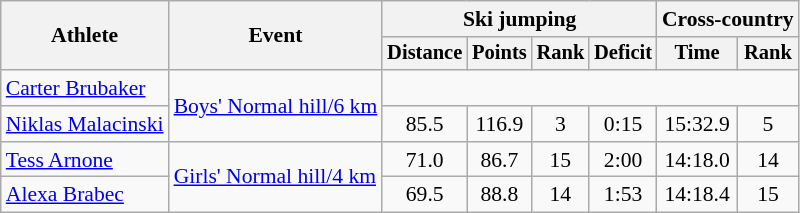<table class="wikitable" style="font-size:90%">
<tr>
<th rowspan="2">Athlete</th>
<th rowspan="2">Event</th>
<th colspan="4">Ski jumping</th>
<th colspan="2">Cross-country</th>
</tr>
<tr style="font-size:95%">
<th>Distance</th>
<th>Points</th>
<th>Rank</th>
<th>Deficit</th>
<th>Time</th>
<th>Rank</th>
</tr>
<tr align=center>
<td align=left><a href='#'>Carter Brubaker</a></td>
<td align=left rowspan=2><a href='#'>Boys' Normal hill/6 km</a></td>
<td colspan=6></td>
</tr>
<tr align=center>
<td align=left><a href='#'>Niklas Malacinski</a><br></td>
<td>85.5</td>
<td>116.9</td>
<td>3</td>
<td>0:15</td>
<td>15:32.9</td>
<td>5</td>
</tr>
<tr align=center>
<td align=left><a href='#'>Tess Arnone</a><br></td>
<td align=left rowspan=2><a href='#'>Girls' Normal hill/4 km</a></td>
<td>71.0</td>
<td>86.7</td>
<td>15</td>
<td>2:00</td>
<td>14:18.0</td>
<td>14</td>
</tr>
<tr align=center>
<td align=left><a href='#'>Alexa Brabec</a></td>
<td>69.5</td>
<td>88.8</td>
<td>14</td>
<td>1:53</td>
<td>14:18.4</td>
<td>15</td>
</tr>
</table>
